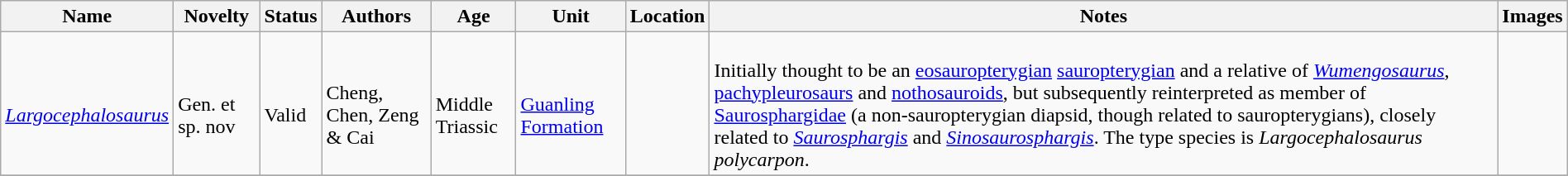<table class="wikitable sortable" align="center" width="100%">
<tr>
<th>Name</th>
<th>Novelty</th>
<th>Status</th>
<th>Authors</th>
<th>Age</th>
<th>Unit</th>
<th>Location</th>
<th>Notes</th>
<th>Images</th>
</tr>
<tr>
<td><br><em><a href='#'>Largocephalosaurus</a></em></td>
<td><br>Gen. et sp. nov</td>
<td><br>Valid</td>
<td><br>Cheng, Chen, Zeng & Cai</td>
<td><br>Middle Triassic</td>
<td><br><a href='#'>Guanling Formation</a></td>
<td><br></td>
<td><br>Initially thought to be an <a href='#'>eosauropterygian</a> <a href='#'>sauropterygian</a> and a relative of <em><a href='#'>Wumengosaurus</a></em>, <a href='#'>pachypleurosaurs</a> and <a href='#'>nothosauroids</a>, but subsequently reinterpreted as member of <a href='#'>Saurosphargidae</a> (a non-sauropterygian diapsid, though related to sauropterygians), closely related to <em><a href='#'>Saurosphargis</a></em> and <em><a href='#'>Sinosaurosphargis</a></em>. The type species is <em>Largocephalosaurus polycarpon</em>.</td>
<td></td>
</tr>
<tr>
</tr>
</table>
